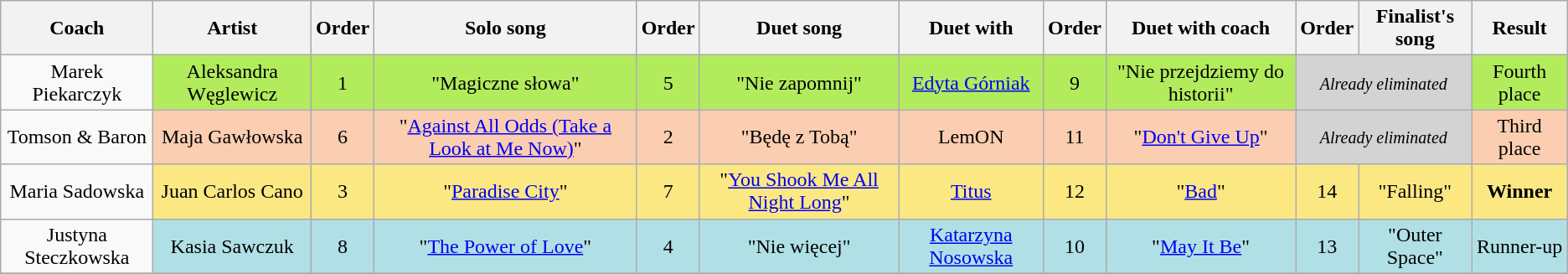<table class="wikitable" style="text-align:center; width:100%%;">
<tr>
<th scope="col">Coach</th>
<th scope="col">Artist</th>
<th scope="col">Order</th>
<th scope="col">Solo song</th>
<th scope="col">Order</th>
<th scope="col">Duet song</th>
<th scope="col">Duet with</th>
<th scope="col">Order</th>
<th scope="col">Duet with coach</th>
<th scope="col">Order</th>
<th scope="col">Finalist's song</th>
<th scope="col">Result</th>
</tr>
<tr>
<td scope="row">Marek Piekarczyk</td>
<td style="background:#B2EC5D;">Aleksandra Węglewicz</td>
<td style="background:#B2EC5D;">1</td>
<td style="background:#B2EC5D;">"Magiczne słowa"</td>
<td style="background:#B2EC5D;">5</td>
<td style="background:#B2EC5D;">"Nie zapomnij"</td>
<td style="background:#B2EC5D;"><a href='#'>Edyta Górniak</a></td>
<td style="background:#B2EC5D;">9</td>
<td style="background:#B2EC5D;">"Nie przejdziemy do historii"</td>
<td style="background-color:lightgrey;" colspan="2"><small><em>Already eliminated</em></small></td>
<td style="background:#B2EC5D;">Fourth place</td>
</tr>
<tr>
<td scope="row">Tomson & Baron</td>
<td style="background:#FBCEB1;">Maja Gawłowska</td>
<td style="background:#FBCEB1;">6</td>
<td style="background:#FBCEB1;">"<a href='#'>Against All Odds (Take a Look at Me Now)</a>"</td>
<td style="background:#FBCEB1;">2</td>
<td style="background:#FBCEB1;">"Będę z Tobą"</td>
<td style="background:#FBCEB1;">LemON</td>
<td style="background:#FBCEB1;">11</td>
<td style="background:#FBCEB1;">"<a href='#'>Don't Give Up</a>"</td>
<td style="background-color:lightgrey;" colspan="2"><small><em>Already eliminated</em></small></td>
<td style="background:#FBCEB1;">Third place</td>
</tr>
<tr>
<td scope="row">Maria Sadowska</td>
<td style="background:#FCE883;">Juan Carlos Cano</td>
<td style="background:#FCE883;">3</td>
<td style="background:#FCE883;">"<a href='#'>Paradise City</a>"</td>
<td style="background:#FCE883;">7</td>
<td style="background:#FCE883;">"<a href='#'>You Shook Me All Night Long</a>"</td>
<td style="background:#FCE883;"><a href='#'>Titus</a></td>
<td style="background:#FCE883;">12</td>
<td style="background:#FCE883;">"<a href='#'>Bad</a>"</td>
<td style="background:#FCE883;">14</td>
<td style="background:#FCE883;">"Falling"</td>
<td style="background:#FCE883;"><strong>Winner</strong></td>
</tr>
<tr>
<td scope="row">Justyna Steczkowska</td>
<td style="background:#B0E0E6;">Kasia Sawczuk</td>
<td style="background:#B0E0E6;">8</td>
<td style="background:#B0E0E6;">"<a href='#'>The Power of Love</a>"</td>
<td style="background:#B0E0E6;">4</td>
<td style="background:#B0E0E6;">"Nie więcej"</td>
<td style="background:#B0E0E6;"><a href='#'>Katarzyna Nosowska</a></td>
<td style="background:#B0E0E6;">10</td>
<td style="background:#B0E0E6;">"<a href='#'>May It Be</a>"</td>
<td style="background:#B0E0E6;">13</td>
<td style="background:#B0E0E6;">"Outer Space"</td>
<td style="background:#B0E0E6;">Runner-up</td>
</tr>
<tr>
</tr>
</table>
